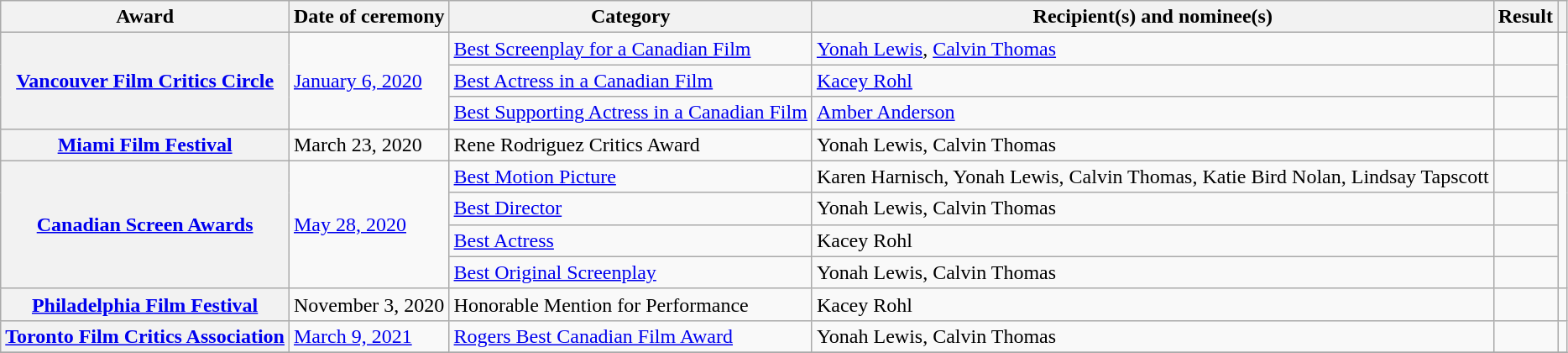<table class="wikitable plainrowheaders sortable">
<tr>
<th scope="col">Award</th>
<th scope="col">Date of ceremony</th>
<th scope="col">Category</th>
<th scope="col">Recipient(s) and nominee(s)</th>
<th scope="col">Result</th>
<th scope="col" class="unsortable"></th>
</tr>
<tr>
<th scope="row" rowspan=3><a href='#'>Vancouver Film Critics Circle</a></th>
<td rowspan="3"><a href='#'>January 6, 2020</a></td>
<td><a href='#'>Best Screenplay for a Canadian Film</a></td>
<td><a href='#'>Yonah Lewis</a>, <a href='#'>Calvin Thomas</a></td>
<td></td>
<td rowspan="3"></td>
</tr>
<tr>
<td><a href='#'>Best Actress in a Canadian Film</a></td>
<td><a href='#'>Kacey Rohl</a></td>
<td></td>
</tr>
<tr>
<td><a href='#'>Best Supporting Actress in a Canadian Film</a></td>
<td><a href='#'>Amber Anderson</a></td>
<td></td>
</tr>
<tr>
<th scope="row" rowspan=1><a href='#'>Miami Film Festival</a></th>
<td>March 23, 2020</td>
<td>Rene Rodriguez Critics Award</td>
<td>Yonah Lewis, Calvin Thomas</td>
<td></td>
<td></td>
</tr>
<tr>
<th scope="row" rowspan=4><a href='#'>Canadian Screen Awards</a></th>
<td rowspan="4"><a href='#'>May 28, 2020</a></td>
<td><a href='#'>Best Motion Picture</a></td>
<td>Karen Harnisch, Yonah Lewis, Calvin Thomas, Katie Bird Nolan, Lindsay Tapscott</td>
<td></td>
<td rowspan="4"></td>
</tr>
<tr>
<td><a href='#'>Best Director</a></td>
<td>Yonah Lewis, Calvin Thomas</td>
<td></td>
</tr>
<tr>
<td><a href='#'>Best Actress</a></td>
<td>Kacey Rohl</td>
<td></td>
</tr>
<tr>
<td><a href='#'>Best Original Screenplay</a></td>
<td>Yonah Lewis, Calvin Thomas</td>
<td></td>
</tr>
<tr>
<th scope="row" rowspan=1><a href='#'>Philadelphia Film Festival</a></th>
<td>November 3, 2020</td>
<td>Honorable Mention for Performance</td>
<td>Kacey Rohl</td>
<td></td>
<td></td>
</tr>
<tr>
<th scope="row" rowspan=1><a href='#'>Toronto Film Critics Association</a></th>
<td><a href='#'>March 9, 2021</a></td>
<td><a href='#'>Rogers Best Canadian Film Award</a></td>
<td>Yonah Lewis, Calvin Thomas</td>
<td></td>
<td></td>
</tr>
<tr>
</tr>
</table>
